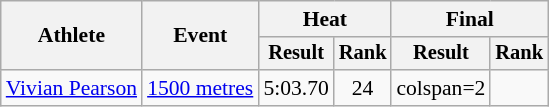<table class=wikitable style=font-size:90%>
<tr>
<th rowspan=2>Athlete</th>
<th rowspan=2>Event</th>
<th colspan=2>Heat</th>
<th colspan=2>Final</th>
</tr>
<tr style=font-size:95%>
<th>Result</th>
<th>Rank</th>
<th>Result</th>
<th>Rank</th>
</tr>
<tr align=center>
<td align=left><a href='#'>Vivian Pearson</a></td>
<td align=left><a href='#'>1500 metres</a></td>
<td>5:03.70</td>
<td>24</td>
<td>colspan=2 </td>
</tr>
</table>
